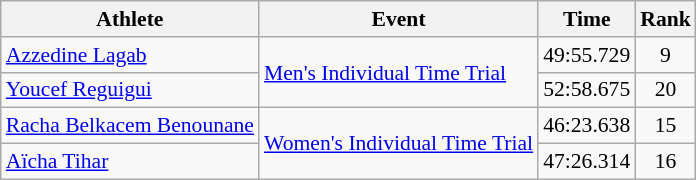<table class=wikitable style="font-size:90%">
<tr>
<th>Athlete</th>
<th>Event</th>
<th>Time</th>
<th>Rank</th>
</tr>
<tr align="center">
<td align="left"><a href='#'>Azzedine Lagab</a></td>
<td rowspan="2" align="left"><a href='#'>Men's Individual Time Trial</a></td>
<td>49:55.729</td>
<td>9</td>
</tr>
<tr align=center>
<td align=left><a href='#'>Youcef Reguigui</a></td>
<td>52:58.675</td>
<td>20</td>
</tr>
<tr align="center">
<td align="left"><a href='#'>Racha Belkacem Benounane</a></td>
<td rowspan="2" align="left"><a href='#'>Women's Individual Time Trial</a></td>
<td>46:23.638</td>
<td>15</td>
</tr>
<tr align=center>
<td align=left><a href='#'>Aïcha Tihar</a></td>
<td>47:26.314</td>
<td>16</td>
</tr>
</table>
